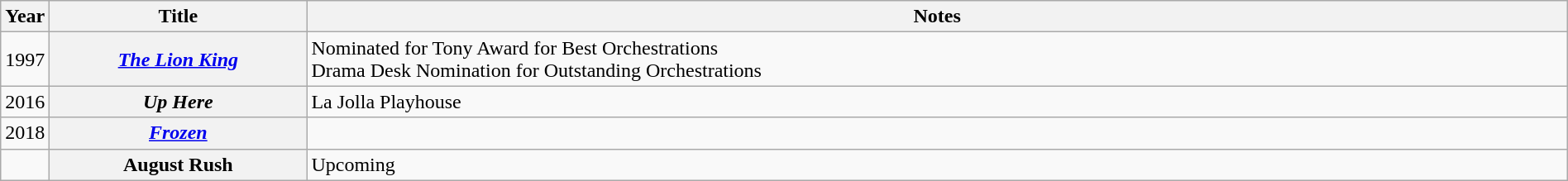<table class="wikitable" width=100%>
<tr>
<th width=30>Year</th>
<th width=200>Title</th>
<th>Notes</th>
</tr>
<tr>
<td>1997</td>
<th><em><a href='#'>The Lion King</a></em></th>
<td>Nominated for Tony Award for Best Orchestrations <br>Drama Desk Nomination for Outstanding Orchestrations</td>
</tr>
<tr>
<td>2016</td>
<th><em>Up Here</em></th>
<td>La Jolla Playhouse</td>
</tr>
<tr>
<td>2018</td>
<th><em><a href='#'>Frozen</a></em></th>
</tr>
<tr>
<td></td>
<th>August Rush</th>
<td>Upcoming</td>
</tr>
</table>
